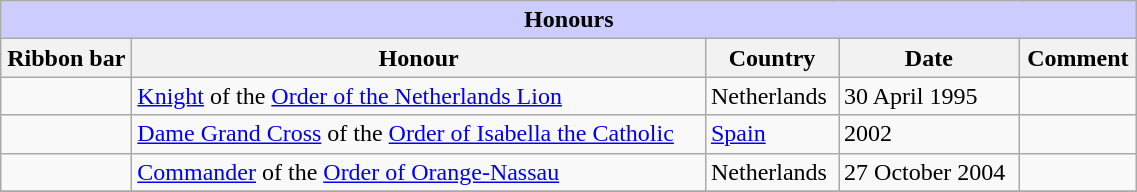<table class="wikitable" style="width:60%;">
<tr style="background:#ccf; text-align:center;">
<td colspan=5><strong>Honours</strong></td>
</tr>
<tr>
<th style="width:80px;">Ribbon bar</th>
<th>Honour</th>
<th>Country</th>
<th>Date</th>
<th>Comment</th>
</tr>
<tr>
<td></td>
<td><a href='#'>Knight</a> of the <a href='#'>Order of the Netherlands Lion</a></td>
<td>Netherlands</td>
<td>30 April 1995</td>
<td></td>
</tr>
<tr>
<td></td>
<td><a href='#'>Dame Grand Cross</a> of the <a href='#'>Order of Isabella the Catholic</a></td>
<td><a href='#'>Spain</a></td>
<td>2002</td>
<td></td>
</tr>
<tr>
<td></td>
<td><a href='#'>Commander</a> of the <a href='#'>Order of Orange-Nassau</a></td>
<td>Netherlands</td>
<td>27 October 2004</td>
<td></td>
</tr>
<tr>
</tr>
</table>
